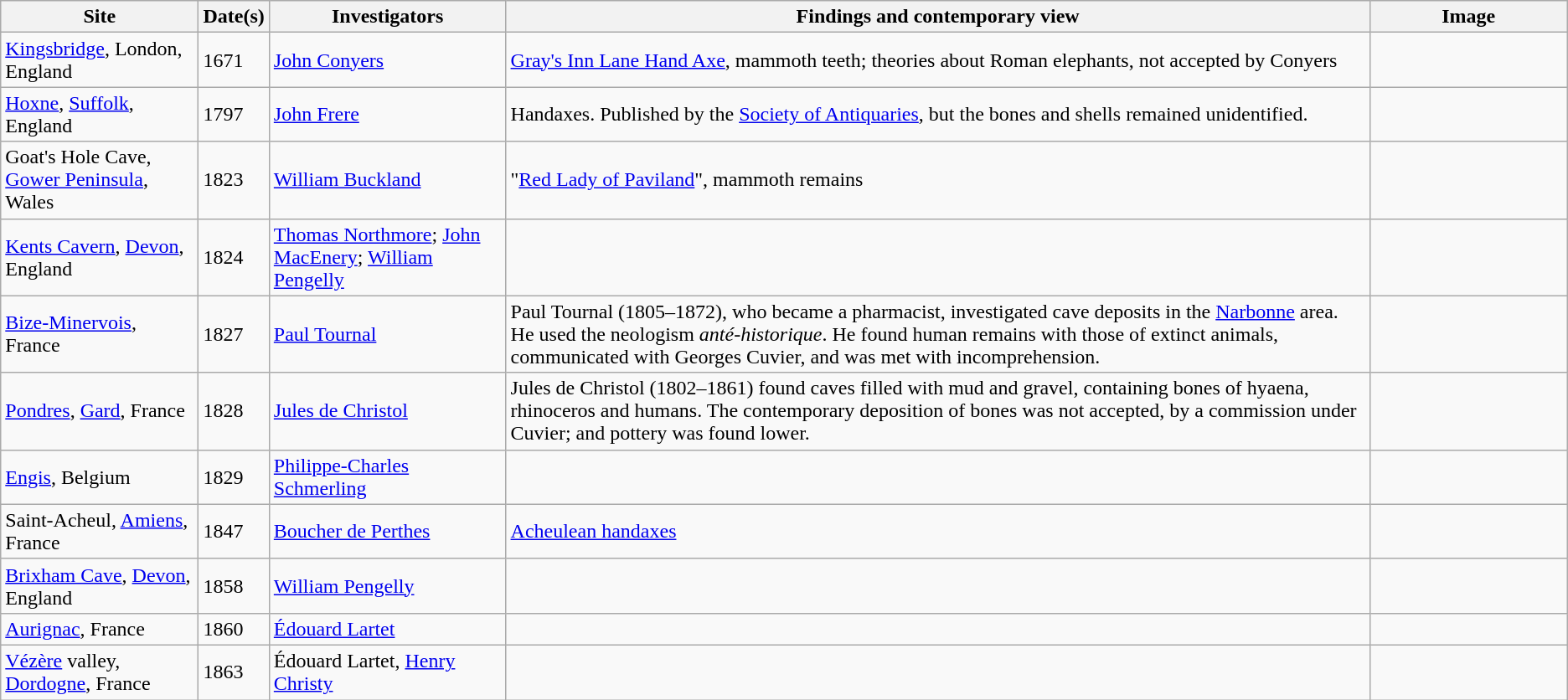<table class="wikitable sortable">
<tr>
<th>Site</th>
<th>Date(s)</th>
<th>Investigators</th>
<th class="unsortable">Findings and contemporary view</th>
<th class="unsortable" style="width:150px;">Image</th>
</tr>
<tr>
<td><a href='#'>Kingsbridge</a>, London, England</td>
<td>1671</td>
<td><a href='#'>John Conyers</a></td>
<td><a href='#'>Gray's Inn Lane Hand Axe</a>, mammoth teeth; theories about Roman elephants, not accepted by Conyers</td>
<td></td>
</tr>
<tr>
<td><a href='#'>Hoxne</a>, <a href='#'>Suffolk</a>, England</td>
<td>1797</td>
<td><a href='#'>John Frere</a></td>
<td>Handaxes. Published by the <a href='#'>Society of Antiquaries</a>, but the bones and shells remained unidentified.</td>
<td></td>
</tr>
<tr>
<td>Goat's Hole Cave, <a href='#'>Gower Peninsula</a>, Wales</td>
<td>1823</td>
<td><a href='#'>William Buckland</a></td>
<td>"<a href='#'>Red Lady of Paviland</a>", mammoth remains</td>
<td></td>
</tr>
<tr>
<td><a href='#'>Kents Cavern</a>, <a href='#'>Devon</a>, England</td>
<td>1824</td>
<td><a href='#'>Thomas Northmore</a>; <a href='#'>John MacEnery</a>; <a href='#'>William Pengelly</a></td>
<td></td>
<td></td>
</tr>
<tr>
<td><a href='#'>Bize-Minervois</a>, France</td>
<td>1827</td>
<td><a href='#'>Paul Tournal</a></td>
<td>Paul Tournal (1805–1872), who became a pharmacist, investigated cave deposits in the <a href='#'>Narbonne</a> area. He used the neologism <em>anté-historique</em>. He found human remains with those of extinct animals, communicated with Georges Cuvier, and was met with incomprehension.</td>
<td></td>
</tr>
<tr>
<td><a href='#'>Pondres</a>, <a href='#'>Gard</a>, France</td>
<td>1828</td>
<td><a href='#'>Jules de Christol</a></td>
<td>Jules de Christol (1802–1861) found caves filled with mud and gravel, containing bones of hyaena, rhinoceros and humans. The contemporary deposition of bones was not accepted, by a commission under Cuvier; and pottery was found lower.</td>
<td></td>
</tr>
<tr>
<td><a href='#'>Engis</a>, Belgium</td>
<td>1829</td>
<td><a href='#'>Philippe-Charles Schmerling</a></td>
<td></td>
<td></td>
</tr>
<tr>
<td>Saint-Acheul, <a href='#'>Amiens</a>, France</td>
<td>1847</td>
<td><a href='#'>Boucher de Perthes</a></td>
<td><a href='#'>Acheulean handaxes</a></td>
<td></td>
</tr>
<tr>
<td><a href='#'>Brixham Cave</a>, <a href='#'>Devon</a>, England</td>
<td>1858</td>
<td><a href='#'>William Pengelly</a></td>
<td></td>
<td></td>
</tr>
<tr>
<td><a href='#'>Aurignac</a>, France</td>
<td>1860</td>
<td><a href='#'>Édouard Lartet</a></td>
<td></td>
<td></td>
</tr>
<tr>
<td><a href='#'>Vézère</a> valley, <a href='#'>Dordogne</a>, France</td>
<td>1863</td>
<td>Édouard Lartet, <a href='#'>Henry Christy</a></td>
<td></td>
<td></td>
</tr>
</table>
